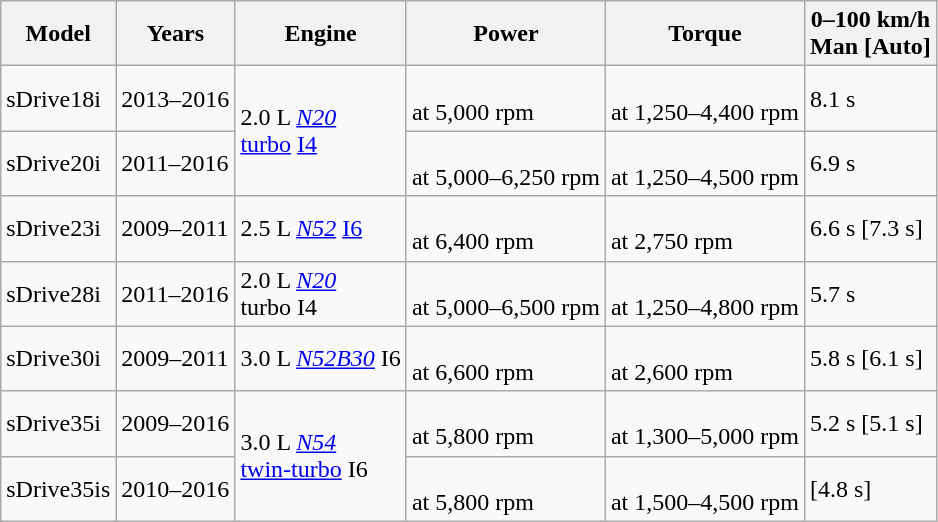<table class="wikitable">
<tr>
<th>Model</th>
<th>Years</th>
<th>Engine</th>
<th>Power</th>
<th>Torque</th>
<th>0–100 km/h <br> Man [Auto]</th>
</tr>
<tr>
<td>sDrive18i</td>
<td>2013–2016</td>
<td rowspan="2">2.0 L <em><a href='#'>N20</a></em> <br> <a href='#'>turbo</a> <a href='#'>I4</a></td>
<td> <br> at 5,000 rpm</td>
<td> <br> at 1,250–4,400 rpm</td>
<td>8.1 s</td>
</tr>
<tr>
<td>sDrive20i</td>
<td>2011–2016</td>
<td> <br> at 5,000–6,250 rpm</td>
<td> <br> at 1,250–4,500 rpm</td>
<td>6.9 s</td>
</tr>
<tr>
<td>sDrive23i</td>
<td>2009–2011</td>
<td>2.5 L <em><a href='#'>N52</a></em> <a href='#'>I6</a></td>
<td> <br> at 6,400 rpm</td>
<td> <br> at 2,750 rpm</td>
<td>6.6 s [7.3 s]</td>
</tr>
<tr>
<td>sDrive28i</td>
<td>2011–2016</td>
<td>2.0 L <em><a href='#'>N20</a></em> <br> turbo I4</td>
<td> <br> at 5,000–6,500 rpm</td>
<td> <br> at 1,250–4,800 rpm</td>
<td>5.7 s</td>
</tr>
<tr>
<td>sDrive30i</td>
<td>2009–2011</td>
<td>3.0 L <em><a href='#'>N52B30</a></em> I6</td>
<td> <br> at 6,600 rpm</td>
<td> <br> at 2,600 rpm</td>
<td>5.8 s [6.1 s]</td>
</tr>
<tr>
<td>sDrive35i</td>
<td>2009–2016</td>
<td rowspan="2">3.0 L <em><a href='#'>N54</a></em> <br><a href='#'>twin-turbo</a> I6</td>
<td> <br> at 5,800 rpm</td>
<td> <br>at 1,300–5,000 rpm</td>
<td>5.2 s [5.1 s]</td>
</tr>
<tr>
<td>sDrive35is</td>
<td>2010–2016</td>
<td> <br> at 5,800 rpm</td>
<td> <br> at 1,500–4,500 rpm</td>
<td>[4.8 s]</td>
</tr>
</table>
